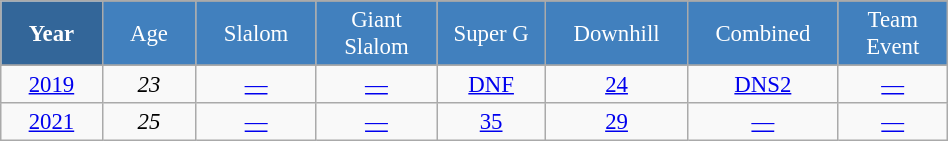<table class="wikitable" style="font-size:95%; text-align:center; border:grey solid 1px; border-collapse:collapse;" width="50%">
<tr style="background-color:#369; color:white;">
<td rowspan="2" colspan="1" width="5%"><strong>Year</strong></td>
</tr>
<tr style="background-color:#4180be; color:white;">
<td width="5%">Age</td>
<td width="5%">Slalom</td>
<td width="5%">Giant<br>Slalom</td>
<td width="5%">Super G</td>
<td width="5%">Downhill</td>
<td width="5%">Combined</td>
<td width="5%">Team Event</td>
</tr>
<tr style="background-color:#8CB2D8; color:white;">
</tr>
<tr>
<td><a href='#'>2019</a></td>
<td><em>23</em></td>
<td><a href='#'>—</a></td>
<td><a href='#'>—</a></td>
<td><a href='#'>DNF</a></td>
<td><a href='#'>24</a></td>
<td><a href='#'>DNS2</a></td>
<td><a href='#'>—</a></td>
</tr>
<tr>
<td><a href='#'>2021</a></td>
<td><em>25</em></td>
<td><a href='#'>—</a></td>
<td><a href='#'>—</a></td>
<td><a href='#'>35</a></td>
<td><a href='#'>29</a></td>
<td><a href='#'>—</a></td>
<td><a href='#'>—</a></td>
</tr>
</table>
